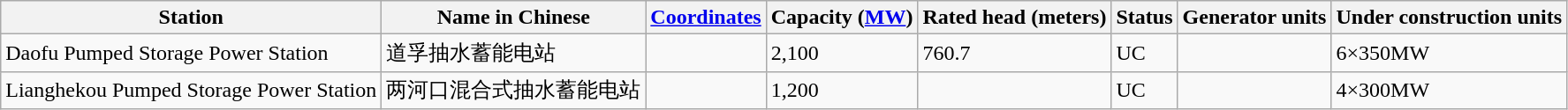<table class="wikitable sortable">
<tr>
<th>Station</th>
<th>Name in Chinese</th>
<th><a href='#'>Coordinates</a></th>
<th>Capacity (<a href='#'>MW</a>)</th>
<th>Rated head (meters)</th>
<th>Status</th>
<th>Generator units</th>
<th>Under construction units</th>
</tr>
<tr>
<td>Daofu Pumped Storage Power Station</td>
<td>道孚抽水蓄能电站</td>
<td></td>
<td>2,100</td>
<td>760.7</td>
<td>UC</td>
<td></td>
<td>6×350MW</td>
</tr>
<tr>
<td>Lianghekou Pumped Storage Power Station</td>
<td>两河口混合式抽水蓄能电站</td>
<td></td>
<td>1,200</td>
<td></td>
<td>UC</td>
<td></td>
<td>4×300MW</td>
</tr>
</table>
